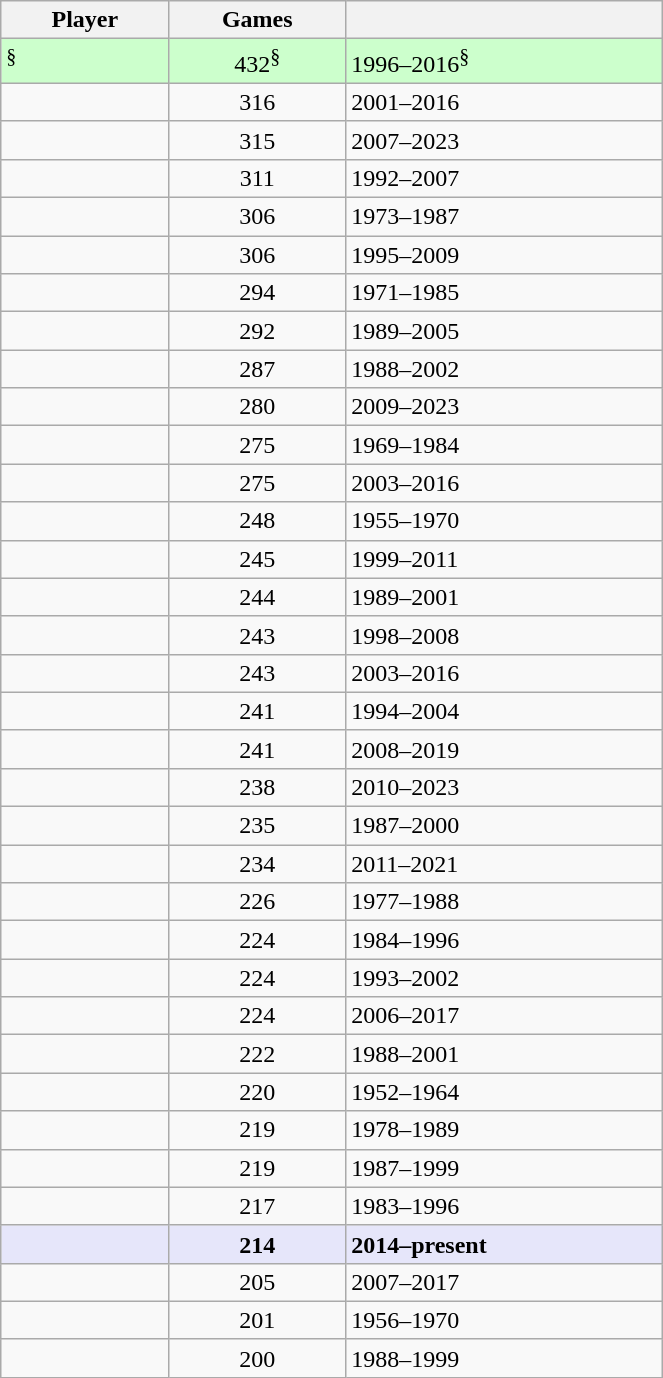<table class="wikitable sortable" width=35%>
<tr>
<th>Player</th>
<th>Games</th>
<th></th>
</tr>
<tr style=background:#CCFFCC>
<td><sup>§</sup></td>
<td align=center>432<sup>§</sup></td>
<td>1996–2016<sup>§</sup></td>
</tr>
<tr>
<td></td>
<td align=center>316</td>
<td>2001–2016</td>
</tr>
<tr>
<td></td>
<td align=center>315</td>
<td>2007–2023</td>
</tr>
<tr>
<td></td>
<td align=center>311</td>
<td>1992–2007</td>
</tr>
<tr>
<td></td>
<td align=center>306</td>
<td>1973–1987</td>
</tr>
<tr>
<td></td>
<td align=center>306</td>
<td>1995–2009</td>
</tr>
<tr>
<td></td>
<td align=center>294</td>
<td>1971–1985</td>
</tr>
<tr>
<td></td>
<td align=center>292</td>
<td>1989–2005</td>
</tr>
<tr>
<td></td>
<td align=center>287</td>
<td>1988–2002</td>
</tr>
<tr>
<td></td>
<td align=center>280</td>
<td>2009–2023</td>
</tr>
<tr>
<td></td>
<td align=center>275</td>
<td>1969–1984</td>
</tr>
<tr>
<td></td>
<td align=center>275</td>
<td>2003–2016</td>
</tr>
<tr>
<td></td>
<td align=center>248</td>
<td>1955–1970</td>
</tr>
<tr>
<td></td>
<td align=center>245</td>
<td>1999–2011</td>
</tr>
<tr>
<td></td>
<td align=center>244</td>
<td>1989–2001</td>
</tr>
<tr>
<td></td>
<td align=center>243</td>
<td>1998–2008</td>
</tr>
<tr>
<td></td>
<td align=center>243</td>
<td>2003–2016</td>
</tr>
<tr>
<td></td>
<td align=center>241</td>
<td>1994–2004</td>
</tr>
<tr>
<td></td>
<td align=center>241</td>
<td>2008–2019</td>
</tr>
<tr>
<td></td>
<td align=center>238</td>
<td>2010–2023</td>
</tr>
<tr>
<td></td>
<td align=center>235</td>
<td>1987–2000</td>
</tr>
<tr>
<td></td>
<td align=center>234</td>
<td>2011–2021</td>
</tr>
<tr>
<td></td>
<td align=center>226</td>
<td>1977–1988</td>
</tr>
<tr>
<td></td>
<td align=center>224</td>
<td>1984–1996</td>
</tr>
<tr>
<td></td>
<td align=center>224</td>
<td>1993–2002</td>
</tr>
<tr>
<td></td>
<td align=center>224</td>
<td>2006–2017</td>
</tr>
<tr>
<td></td>
<td align=center>222</td>
<td>1988–2001</td>
</tr>
<tr>
<td></td>
<td align=center>220</td>
<td>1952–1964</td>
</tr>
<tr>
<td></td>
<td align=center>219</td>
<td>1978–1989</td>
</tr>
<tr>
<td></td>
<td align=center>219</td>
<td>1987–1999</td>
</tr>
<tr>
<td></td>
<td align=center>217</td>
<td>1983–1996</td>
</tr>
<tr style=background:#E6E6FA>
<td><strong></strong></td>
<td align=center><strong>214</strong></td>
<td><strong>2014–present</strong></td>
</tr>
<tr>
<td></td>
<td align=center>205</td>
<td>2007–2017</td>
</tr>
<tr>
<td></td>
<td align=center>201</td>
<td>1956–1970</td>
</tr>
<tr>
<td></td>
<td align=center>200</td>
<td>1988–1999</td>
</tr>
</table>
